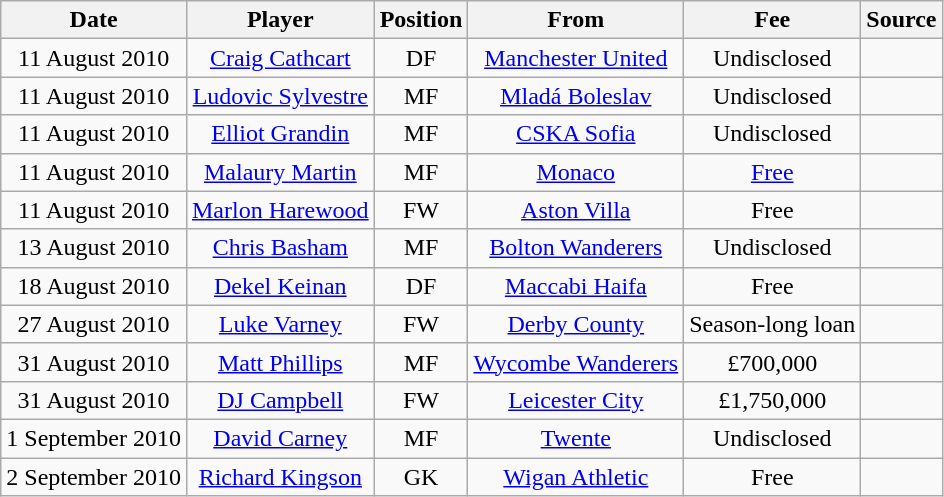<table class="wikitable" style="text-align: center">
<tr>
<th>Date</th>
<th>Player</th>
<th>Position</th>
<th>From</th>
<th>Fee</th>
<th>Source</th>
</tr>
<tr>
<td>11 August 2010</td>
<td><a href='#'>Craig Cathcart</a></td>
<td>DF</td>
<td><a href='#'>Manchester United</a></td>
<td>Undisclosed</td>
<td></td>
</tr>
<tr>
<td>11 August 2010</td>
<td><a href='#'>Ludovic Sylvestre</a></td>
<td>MF</td>
<td><a href='#'>Mladá Boleslav</a></td>
<td>Undisclosed</td>
<td></td>
</tr>
<tr>
<td>11 August 2010</td>
<td><a href='#'>Elliot Grandin</a></td>
<td>MF</td>
<td><a href='#'>CSKA Sofia</a></td>
<td>Undisclosed</td>
<td></td>
</tr>
<tr>
<td>11 August 2010</td>
<td><a href='#'>Malaury Martin</a></td>
<td>MF</td>
<td><a href='#'>Monaco</a></td>
<td><a href='#'>Free</a></td>
<td></td>
</tr>
<tr>
<td>11 August 2010</td>
<td><a href='#'>Marlon Harewood</a></td>
<td>FW</td>
<td><a href='#'>Aston Villa</a></td>
<td>Free</td>
<td></td>
</tr>
<tr>
<td>13 August 2010</td>
<td><a href='#'>Chris Basham</a></td>
<td>MF</td>
<td><a href='#'>Bolton Wanderers</a></td>
<td>Undisclosed</td>
<td></td>
</tr>
<tr>
<td>18 August 2010</td>
<td><a href='#'>Dekel Keinan</a></td>
<td>DF</td>
<td><a href='#'>Maccabi Haifa</a></td>
<td>Free</td>
<td></td>
</tr>
<tr>
<td>27 August 2010</td>
<td><a href='#'>Luke Varney</a></td>
<td>FW</td>
<td><a href='#'>Derby County</a></td>
<td>Season-long loan</td>
<td></td>
</tr>
<tr>
<td>31 August 2010</td>
<td><a href='#'>Matt Phillips</a></td>
<td>MF</td>
<td><a href='#'>Wycombe Wanderers</a></td>
<td>£700,000</td>
<td></td>
</tr>
<tr>
<td>31 August 2010</td>
<td><a href='#'>DJ Campbell</a></td>
<td>FW</td>
<td><a href='#'>Leicester City</a></td>
<td>£1,750,000</td>
<td></td>
</tr>
<tr>
<td>1 September 2010</td>
<td><a href='#'>David Carney</a></td>
<td>MF</td>
<td><a href='#'>Twente</a></td>
<td>Undisclosed</td>
<td></td>
</tr>
<tr>
<td>2 September 2010</td>
<td><a href='#'>Richard Kingson</a></td>
<td>GK</td>
<td><a href='#'>Wigan Athletic</a></td>
<td>Free</td>
<td></td>
</tr>
</table>
